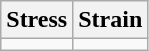<table class="wikitable">
<tr>
<th>Stress</th>
<th>Strain</th>
</tr>
<tr>
<td></td>
<td></td>
</tr>
</table>
